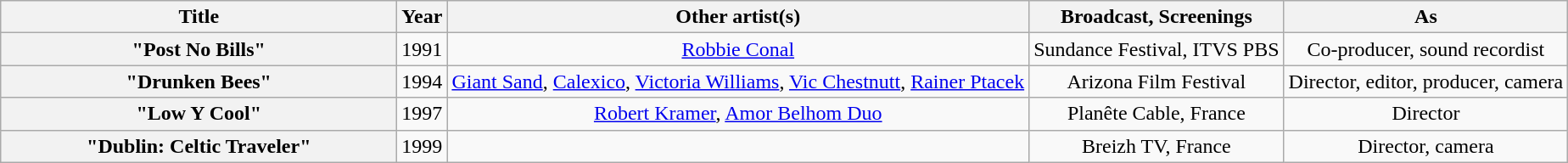<table class="wikitable plainrowheaders" style="text-align:center;">
<tr>
<th scope="col" style="width:19em;">Title</th>
<th scope="col">Year</th>
<th scope="col">Other artist(s)</th>
<th scope="col">Broadcast, Screenings</th>
<th scope="col">As</th>
</tr>
<tr>
<th scope="row">"Post No Bills"</th>
<td>1991</td>
<td><a href='#'>Robbie Conal</a></td>
<td>Sundance Festival, ITVS PBS</td>
<td>Co-producer, sound recordist</td>
</tr>
<tr>
<th scope="row">"Drunken Bees"</th>
<td>1994</td>
<td><a href='#'>Giant Sand</a>, <a href='#'>Calexico</a>, <a href='#'>Victoria Williams</a>, <a href='#'>Vic Chestnutt</a>, <a href='#'>Rainer Ptacek</a></td>
<td>Arizona Film Festival</td>
<td>Director, editor, producer, camera</td>
</tr>
<tr>
<th scope="row">"Low Y Cool"</th>
<td>1997</td>
<td><a href='#'>Robert Kramer</a>, <a href='#'>Amor Belhom Duo</a></td>
<td>Planête Cable, France</td>
<td>Director</td>
</tr>
<tr>
<th scope="row">"Dublin: Celtic Traveler"</th>
<td>1999</td>
<td></td>
<td>Breizh TV, France</td>
<td>Director, camera</td>
</tr>
</table>
